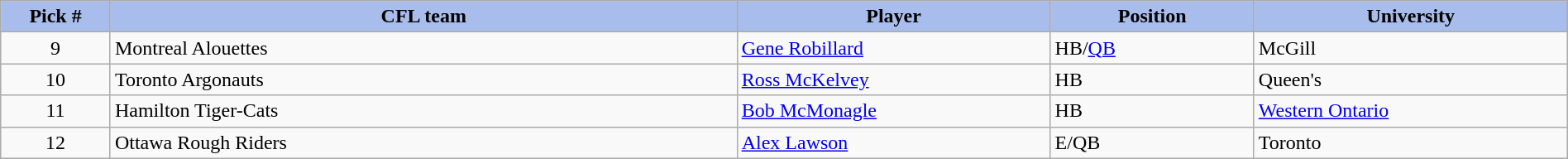<table class="wikitable" style="width: 100%">
<tr>
<th style="background:#A8BDEC;" width=7%>Pick #</th>
<th width=40% style="background:#A8BDEC;">CFL team</th>
<th width=20% style="background:#A8BDEC;">Player</th>
<th width=13% style="background:#A8BDEC;">Position</th>
<th width=20% style="background:#A8BDEC;">University</th>
</tr>
<tr>
<td align=center>9</td>
<td>Montreal Alouettes</td>
<td><a href='#'>Gene Robillard</a></td>
<td>HB/<a href='#'>QB</a></td>
<td>McGill</td>
</tr>
<tr>
<td align=center>10</td>
<td>Toronto Argonauts</td>
<td><a href='#'>Ross McKelvey</a></td>
<td>HB</td>
<td>Queen's</td>
</tr>
<tr>
<td align=center>11</td>
<td>Hamilton Tiger-Cats</td>
<td><a href='#'>Bob McMonagle</a></td>
<td>HB</td>
<td><a href='#'>Western Ontario</a></td>
</tr>
<tr>
<td align=center>12</td>
<td>Ottawa Rough Riders</td>
<td><a href='#'>Alex Lawson</a></td>
<td>E/QB</td>
<td>Toronto</td>
</tr>
</table>
